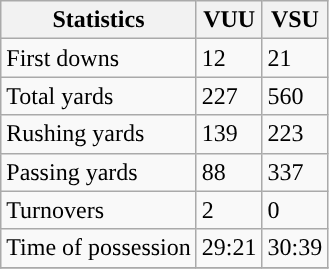<table class="wikitable">
<tr>
<th>Statistics</th>
<th>VUU</th>
<th>VSU</th>
</tr>
<tr>
<td>First downs</td>
<td>12</td>
<td>21</td>
</tr>
<tr>
<td>Total yards</td>
<td>227</td>
<td>560</td>
</tr>
<tr>
<td>Rushing yards</td>
<td>139</td>
<td>223</td>
</tr>
<tr>
<td>Passing yards</td>
<td>88</td>
<td>337</td>
</tr>
<tr>
<td>Turnovers</td>
<td>2</td>
<td>0</td>
</tr>
<tr>
<td>Time of possession</td>
<td>29:21</td>
<td>30:39</td>
</tr>
<tr>
</tr>
</table>
